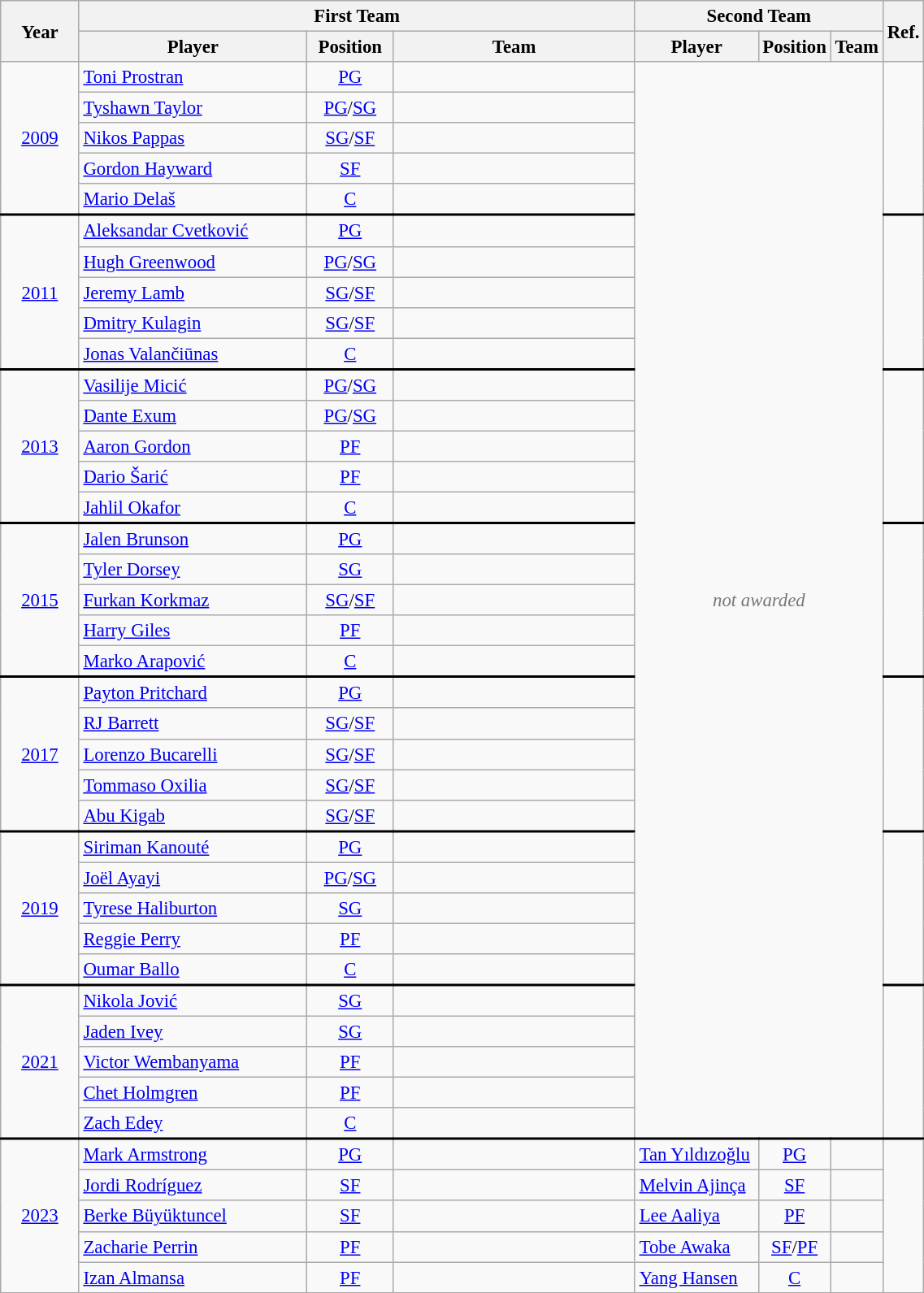<table class="wikitable" style="width: 60%; text-align:center; font-size:95%">
<tr>
<th rowspan="2" width="10%">Year</th>
<th colspan="3">First Team</th>
<th colspan="3">Second Team</th>
<th rowspan="2" width=5%>Ref.</th>
</tr>
<tr>
<th width=30%>Player</th>
<th width=10%>Position</th>
<th width=35%>Team</th>
<th width=30%>Player</th>
<th width=10%>Position</th>
<th width=35%>Team</th>
</tr>
<tr>
<td rowspan=5><a href='#'>2009</a></td>
<td align=left><a href='#'>Toni Prostran</a></td>
<td align=center><a href='#'>PG</a></td>
<td align=left></td>
<td rowspan=35 colspan=3 style=color:#767676 align=center><em>not awarded</em></td>
<td rowspan=5></td>
</tr>
<tr>
<td align=left><a href='#'>Tyshawn Taylor</a></td>
<td align=center><a href='#'>PG</a>/<a href='#'>SG</a></td>
<td align=left></td>
</tr>
<tr>
<td align=left><a href='#'>Nikos Pappas</a></td>
<td align=center><a href='#'>SG</a>/<a href='#'>SF</a></td>
<td align=left></td>
</tr>
<tr>
<td align=left><a href='#'>Gordon Hayward</a></td>
<td align=center><a href='#'>SF</a></td>
<td align=left></td>
</tr>
<tr>
<td align=left><a href='#'>Mario Delaš</a></td>
<td align=center><a href='#'>C</a></td>
<td align=left></td>
</tr>
<tr style = "border-top:2px solid black;">
<td rowspan=5><a href='#'>2011</a></td>
<td align=left><a href='#'>Aleksandar Cvetković</a></td>
<td align=center><a href='#'>PG</a></td>
<td align=left></td>
<td rowspan=5></td>
</tr>
<tr>
<td align=left><a href='#'>Hugh Greenwood</a></td>
<td align=center><a href='#'>PG</a>/<a href='#'>SG</a></td>
<td align=left></td>
</tr>
<tr>
<td align=left><a href='#'>Jeremy Lamb</a></td>
<td align=center><a href='#'>SG</a>/<a href='#'>SF</a></td>
<td align=left></td>
</tr>
<tr>
<td align=left><a href='#'>Dmitry Kulagin</a></td>
<td align=center><a href='#'>SG</a>/<a href='#'>SF</a></td>
<td align=left></td>
</tr>
<tr>
<td align=left><a href='#'>Jonas Valančiūnas</a></td>
<td align=center><a href='#'>C</a></td>
<td align=left></td>
</tr>
<tr style = "border-top:2px solid black;">
<td rowspan=5><a href='#'>2013</a></td>
<td align=left><a href='#'>Vasilije Micić</a></td>
<td align=center><a href='#'>PG</a>/<a href='#'>SG</a></td>
<td align=left></td>
<td rowspan=5></td>
</tr>
<tr>
<td align=left><a href='#'>Dante Exum</a></td>
<td align=center><a href='#'>PG</a>/<a href='#'>SG</a></td>
<td align=left></td>
</tr>
<tr>
<td align=left><a href='#'>Aaron Gordon</a></td>
<td align=center><a href='#'>PF</a></td>
<td align=left></td>
</tr>
<tr>
<td align=left><a href='#'>Dario Šarić</a></td>
<td align=center><a href='#'>PF</a></td>
<td align=left></td>
</tr>
<tr>
<td align=left><a href='#'>Jahlil Okafor</a></td>
<td align=center><a href='#'>C</a></td>
<td align=left></td>
</tr>
<tr style = "border-top:2px solid black;">
<td rowspan=5><a href='#'>2015</a></td>
<td align=left><a href='#'>Jalen Brunson</a></td>
<td align=center><a href='#'>PG</a></td>
<td align=left></td>
<td rowspan=5></td>
</tr>
<tr>
<td align=left><a href='#'>Tyler Dorsey</a></td>
<td align=center><a href='#'>SG</a></td>
<td align=left></td>
</tr>
<tr>
<td align=left><a href='#'>Furkan Korkmaz</a></td>
<td align=center><a href='#'>SG</a>/<a href='#'>SF</a></td>
<td align=left></td>
</tr>
<tr>
<td align=left><a href='#'>Harry Giles</a></td>
<td align=center><a href='#'>PF</a></td>
<td align=left></td>
</tr>
<tr>
<td align=left><a href='#'>Marko Arapović</a></td>
<td align=center><a href='#'>C</a></td>
<td align=left></td>
</tr>
<tr style = "border-top:2px solid black;">
<td rowspan=5><a href='#'>2017</a></td>
<td align=left><a href='#'>Payton Pritchard</a></td>
<td align=center><a href='#'>PG</a></td>
<td align=left></td>
<td rowspan=5></td>
</tr>
<tr>
<td align=left><a href='#'>RJ Barrett</a></td>
<td align=center><a href='#'>SG</a>/<a href='#'>SF</a></td>
<td align=left></td>
</tr>
<tr>
<td align=left><a href='#'>Lorenzo Bucarelli</a></td>
<td align=center><a href='#'>SG</a>/<a href='#'>SF</a></td>
<td align=left></td>
</tr>
<tr>
<td align=left><a href='#'>Tommaso Oxilia</a></td>
<td align=center><a href='#'>SG</a>/<a href='#'>SF</a></td>
<td align=left></td>
</tr>
<tr>
<td align=left><a href='#'>Abu Kigab</a></td>
<td align=center><a href='#'>SG</a>/<a href='#'>SF</a></td>
<td align=left></td>
</tr>
<tr style = "border-top:2px solid black;">
<td rowspan=5><a href='#'>2019</a></td>
<td align=left><a href='#'>Siriman Kanouté</a></td>
<td align=center><a href='#'>PG</a></td>
<td align=left></td>
<td rowspan=5></td>
</tr>
<tr>
<td align=left><a href='#'>Joël Ayayi</a></td>
<td align=center><a href='#'>PG</a>/<a href='#'>SG</a></td>
<td align=left></td>
</tr>
<tr>
<td align=left><a href='#'>Tyrese Haliburton</a></td>
<td align=center><a href='#'>SG</a></td>
<td align=left></td>
</tr>
<tr>
<td align=left><a href='#'>Reggie Perry</a></td>
<td align=center><a href='#'>PF</a></td>
<td align=left></td>
</tr>
<tr>
<td align=left><a href='#'>Oumar Ballo</a></td>
<td align=center><a href='#'>C</a></td>
<td align=left></td>
</tr>
<tr style = "border-top:2px solid black;">
<td rowspan=5><a href='#'>2021</a></td>
<td align=left><a href='#'>Nikola Jović</a></td>
<td align=center><a href='#'>SG</a></td>
<td align=left></td>
<td rowspan=5></td>
</tr>
<tr>
<td align=left><a href='#'>Jaden Ivey</a></td>
<td align=center><a href='#'>SG</a></td>
<td align=left></td>
</tr>
<tr>
<td align=left><a href='#'>Victor Wembanyama</a></td>
<td align=center><a href='#'>PF</a></td>
<td align=left></td>
</tr>
<tr>
<td align=left><a href='#'>Chet Holmgren</a></td>
<td align=center><a href='#'>PF</a></td>
<td align=left></td>
</tr>
<tr>
<td align=left><a href='#'>Zach Edey</a></td>
<td align=center><a href='#'>C</a></td>
<td align=left></td>
</tr>
<tr style = "border-top:2px solid black;">
<td rowspan=5><a href='#'>2023</a></td>
<td align=left><a href='#'>Mark Armstrong</a></td>
<td align=center><a href='#'>PG</a></td>
<td align=left></td>
<td align=left><a href='#'>Tan Yıldızoğlu</a></td>
<td align=center><a href='#'>PG</a></td>
<td align=left></td>
<td rowspan=5></td>
</tr>
<tr>
<td align=left><a href='#'>Jordi Rodríguez</a></td>
<td align=center><a href='#'>SF</a></td>
<td align=left></td>
<td align=left><a href='#'>Melvin Ajinça</a></td>
<td align=center><a href='#'>SF</a></td>
<td align=left></td>
</tr>
<tr>
<td align=left><a href='#'>Berke Büyüktuncel</a></td>
<td align=center><a href='#'>SF</a></td>
<td align=left></td>
<td align=left><a href='#'>Lee Aaliya</a></td>
<td align=center><a href='#'>PF</a></td>
<td align=left></td>
</tr>
<tr>
<td align=left><a href='#'>Zacharie Perrin</a></td>
<td align=center><a href='#'>PF</a></td>
<td align=left></td>
<td align=left><a href='#'>Tobe Awaka</a></td>
<td align=center><a href='#'>SF</a>/<a href='#'>PF</a></td>
<td align=left></td>
</tr>
<tr>
<td align=left><a href='#'>Izan Almansa</a></td>
<td align=center><a href='#'>PF</a></td>
<td align=left></td>
<td align=left><a href='#'>Yang Hansen</a></td>
<td align=center><a href='#'>C</a></td>
<td align=left></td>
</tr>
</table>
